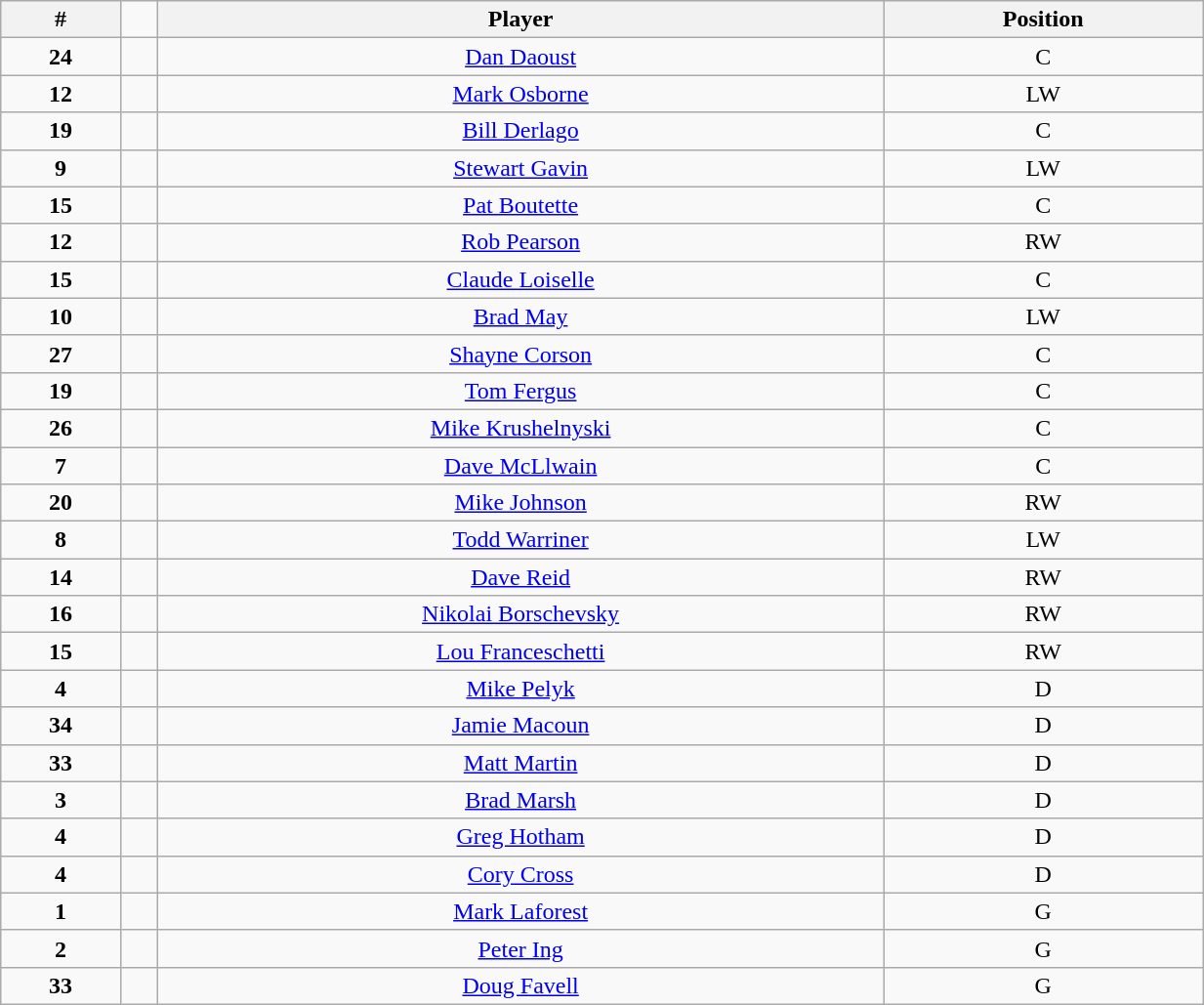<table class="wikitable" style="width:65%; text-align:center;">
<tr>
<th>#</th>
<td align=center></td>
<th>Player</th>
<th>Position</th>
</tr>
<tr>
<td><strong>24</strong></td>
<td></td>
<td><a href='#'>Dan Daoust</a></td>
<td>C</td>
</tr>
<tr>
<td><strong>12</strong></td>
<td></td>
<td><a href='#'>Mark Osborne</a></td>
<td>LW</td>
</tr>
<tr>
<td><strong>19</strong></td>
<td></td>
<td><a href='#'>Bill Derlago</a></td>
<td>C</td>
</tr>
<tr>
<td><strong>9</strong></td>
<td></td>
<td><a href='#'>Stewart Gavin</a></td>
<td>LW</td>
</tr>
<tr>
<td><strong>15</strong></td>
<td></td>
<td><a href='#'>Pat Boutette</a></td>
<td>C</td>
</tr>
<tr>
<td><strong>12</strong></td>
<td></td>
<td><a href='#'>Rob Pearson</a></td>
<td>RW</td>
</tr>
<tr>
<td><strong>15</strong></td>
<td></td>
<td><a href='#'>Claude Loiselle</a></td>
<td>C</td>
</tr>
<tr>
<td><strong>10</strong></td>
<td></td>
<td><a href='#'>Brad May</a></td>
<td>LW</td>
</tr>
<tr>
<td><strong>27</strong></td>
<td></td>
<td><a href='#'>Shayne Corson</a></td>
<td>C</td>
</tr>
<tr>
<td><strong>19</strong></td>
<td></td>
<td><a href='#'>Tom Fergus</a></td>
<td>C</td>
</tr>
<tr>
<td><strong>26</strong></td>
<td></td>
<td><a href='#'>Mike Krushelnyski</a></td>
<td>C</td>
</tr>
<tr>
<td><strong>7</strong></td>
<td></td>
<td><a href='#'>Dave McLlwain</a></td>
<td>C</td>
</tr>
<tr>
<td><strong>20</strong></td>
<td></td>
<td><a href='#'>Mike Johnson</a></td>
<td>RW</td>
</tr>
<tr>
<td><strong>8</strong></td>
<td></td>
<td><a href='#'>Todd Warriner</a></td>
<td>LW</td>
</tr>
<tr>
<td><strong>14</strong></td>
<td></td>
<td><a href='#'>Dave Reid</a></td>
<td>RW</td>
</tr>
<tr>
<td><strong>16</strong></td>
<td></td>
<td><a href='#'>Nikolai Borschevsky</a></td>
<td>RW</td>
</tr>
<tr>
<td><strong>15</strong></td>
<td></td>
<td><a href='#'>Lou Franceschetti</a></td>
<td>RW</td>
</tr>
<tr>
<td><strong>4</strong></td>
<td></td>
<td><a href='#'>Mike Pelyk</a></td>
<td>D</td>
</tr>
<tr>
<td><strong>34</strong></td>
<td></td>
<td><a href='#'>Jamie Macoun</a></td>
<td>D</td>
</tr>
<tr>
<td><strong>33</strong></td>
<td></td>
<td><a href='#'>Matt Martin</a></td>
<td>D</td>
</tr>
<tr>
<td><strong>3</strong></td>
<td></td>
<td><a href='#'>Brad Marsh</a></td>
<td>D</td>
</tr>
<tr>
<td><strong>4</strong></td>
<td></td>
<td><a href='#'>Greg Hotham</a></td>
<td>D</td>
</tr>
<tr>
<td><strong>4</strong></td>
<td></td>
<td><a href='#'>Cory Cross</a></td>
<td>D</td>
</tr>
<tr>
<td><strong>1</strong></td>
<td></td>
<td><a href='#'>Mark Laforest</a></td>
<td>G</td>
</tr>
<tr>
<td><strong>2</strong></td>
<td></td>
<td><a href='#'>Peter Ing</a></td>
<td>G</td>
</tr>
<tr>
<td><strong>33</strong></td>
<td></td>
<td><a href='#'>Doug Favell</a></td>
<td>G</td>
</tr>
</table>
